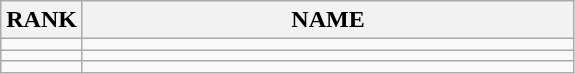<table class="wikitable">
<tr>
<th>RANK</th>
<th align="center" style="width: 20em">NAME</th>
</tr>
<tr>
<td align="center"></td>
<td></td>
</tr>
<tr>
<td align="center"></td>
<td></td>
</tr>
<tr>
<td align="center"></td>
<td></td>
</tr>
</table>
